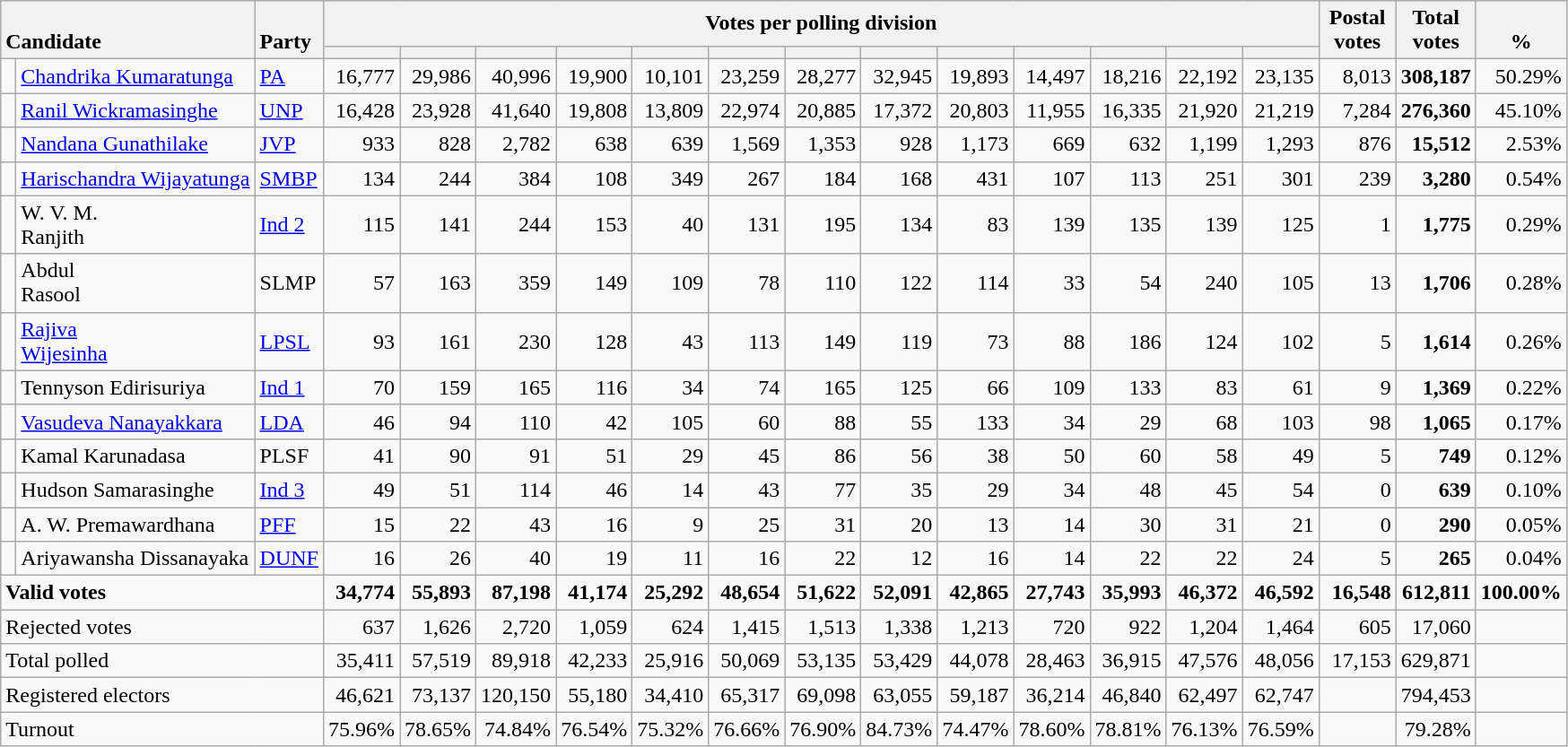<table class="wikitable" border="1" style="text-align:right;">
<tr>
<th style="text-align:left; vertical-align:bottom;" rowspan="2" colspan="2">Candidate</th>
<th rowspan="2" style="vertical-align:bottom; text-align:left; width:40px;">Party</th>
<th colspan=13>Votes per polling division</th>
<th rowspan="2" style="vertical-align:bottom; text-align:center; width:50px;">Postal<br>votes</th>
<th rowspan="2" style="vertical-align:bottom; text-align:center; width:50px;">Total votes</th>
<th rowspan="2" style="vertical-align:bottom; text-align:center; width:50px;">%</th>
</tr>
<tr>
<th></th>
<th></th>
<th></th>
<th></th>
<th></th>
<th></th>
<th></th>
<th></th>
<th></th>
<th></th>
<th></th>
<th></th>
<th></th>
</tr>
<tr>
<td bgcolor=> </td>
<td align=left><a href='#'>Chandrika Kumaratunga</a></td>
<td align=left><a href='#'>PA</a></td>
<td>16,777</td>
<td>29,986</td>
<td>40,996</td>
<td>19,900</td>
<td>10,101</td>
<td>23,259</td>
<td>28,277</td>
<td>32,945</td>
<td>19,893</td>
<td>14,497</td>
<td>18,216</td>
<td>22,192</td>
<td>23,135</td>
<td>8,013</td>
<td><strong>308,187</strong></td>
<td>50.29%</td>
</tr>
<tr>
<td bgcolor=> </td>
<td align=left><a href='#'>Ranil Wickramasinghe</a></td>
<td align=left><a href='#'>UNP</a></td>
<td>16,428</td>
<td>23,928</td>
<td>41,640</td>
<td>19,808</td>
<td>13,809</td>
<td>22,974</td>
<td>20,885</td>
<td>17,372</td>
<td>20,803</td>
<td>11,955</td>
<td>16,335</td>
<td>21,920</td>
<td>21,219</td>
<td>7,284</td>
<td><strong>276,360</strong></td>
<td>45.10%</td>
</tr>
<tr>
<td bgcolor=> </td>
<td align=left><a href='#'>Nandana Gunathilake</a></td>
<td align=left><a href='#'>JVP</a></td>
<td>933</td>
<td>828</td>
<td>2,782</td>
<td>638</td>
<td>639</td>
<td>1,569</td>
<td>1,353</td>
<td>928</td>
<td>1,173</td>
<td>669</td>
<td>632</td>
<td>1,199</td>
<td>1,293</td>
<td>876</td>
<td><strong>15,512</strong></td>
<td>2.53%</td>
</tr>
<tr>
<td bgcolor=> </td>
<td align=left><a href='#'>Harischandra Wijayatunga</a></td>
<td align=left><a href='#'>SMBP</a></td>
<td>134</td>
<td>244</td>
<td>384</td>
<td>108</td>
<td>349</td>
<td>267</td>
<td>184</td>
<td>168</td>
<td>431</td>
<td>107</td>
<td>113</td>
<td>251</td>
<td>301</td>
<td>239</td>
<td><strong>3,280</strong></td>
<td>0.54%</td>
</tr>
<tr>
<td bgcolor=> </td>
<td align=left>W. V. M.<br>Ranjith</td>
<td align=left><a href='#'>Ind 2</a></td>
<td>115</td>
<td>141</td>
<td>244</td>
<td>153</td>
<td>40</td>
<td>131</td>
<td>195</td>
<td>134</td>
<td>83</td>
<td>139</td>
<td>135</td>
<td>139</td>
<td>125</td>
<td>1</td>
<td><strong>1,775</strong></td>
<td>0.29%</td>
</tr>
<tr>
<td bgcolor=> </td>
<td align=left>Abdul<br>Rasool</td>
<td align=left>SLMP</td>
<td>57</td>
<td>163</td>
<td>359</td>
<td>149</td>
<td>109</td>
<td>78</td>
<td>110</td>
<td>122</td>
<td>114</td>
<td>33</td>
<td>54</td>
<td>240</td>
<td>105</td>
<td>13</td>
<td><strong>1,706</strong></td>
<td>0.28%</td>
</tr>
<tr>
<td bgcolor=> </td>
<td align=left><a href='#'>Rajiva<br>Wijesinha</a></td>
<td align=left><a href='#'>LPSL</a></td>
<td>93</td>
<td>161</td>
<td>230</td>
<td>128</td>
<td>43</td>
<td>113</td>
<td>149</td>
<td>119</td>
<td>73</td>
<td>88</td>
<td>186</td>
<td>124</td>
<td>102</td>
<td>5</td>
<td><strong>1,614</strong></td>
<td>0.26%</td>
</tr>
<tr>
<td bgcolor=> </td>
<td align=left>Tennyson Edirisuriya</td>
<td align=left><a href='#'>Ind 1</a></td>
<td>70</td>
<td>159</td>
<td>165</td>
<td>116</td>
<td>34</td>
<td>74</td>
<td>165</td>
<td>125</td>
<td>66</td>
<td>109</td>
<td>133</td>
<td>83</td>
<td>61</td>
<td>9</td>
<td><strong>1,369</strong></td>
<td>0.22%</td>
</tr>
<tr>
<td bgcolor=> </td>
<td align=left><a href='#'>Vasudeva Nanayakkara</a></td>
<td align=left><a href='#'>LDA</a></td>
<td>46</td>
<td>94</td>
<td>110</td>
<td>42</td>
<td>105</td>
<td>60</td>
<td>88</td>
<td>55</td>
<td>133</td>
<td>34</td>
<td>29</td>
<td>68</td>
<td>103</td>
<td>98</td>
<td><strong>1,065</strong></td>
<td>0.17%</td>
</tr>
<tr>
<td bgcolor=> </td>
<td align=left>Kamal Karunadasa</td>
<td align=left>PLSF</td>
<td>41</td>
<td>90</td>
<td>91</td>
<td>51</td>
<td>29</td>
<td>45</td>
<td>86</td>
<td>56</td>
<td>38</td>
<td>50</td>
<td>60</td>
<td>58</td>
<td>49</td>
<td>5</td>
<td><strong>749</strong></td>
<td>0.12%</td>
</tr>
<tr>
<td bgcolor=> </td>
<td align=left>Hudson Samarasinghe</td>
<td align=left><a href='#'>Ind 3</a></td>
<td>49</td>
<td>51</td>
<td>114</td>
<td>46</td>
<td>14</td>
<td>43</td>
<td>77</td>
<td>35</td>
<td>29</td>
<td>34</td>
<td>48</td>
<td>45</td>
<td>54</td>
<td>0</td>
<td><strong>639</strong></td>
<td>0.10%</td>
</tr>
<tr>
<td bgcolor=> </td>
<td align=left>A. W. Premawardhana</td>
<td align=left><a href='#'>PFF</a></td>
<td>15</td>
<td>22</td>
<td>43</td>
<td>16</td>
<td>9</td>
<td>25</td>
<td>31</td>
<td>20</td>
<td>13</td>
<td>14</td>
<td>30</td>
<td>31</td>
<td>21</td>
<td>0</td>
<td><strong>290</strong></td>
<td>0.05%</td>
</tr>
<tr>
<td bgcolor=> </td>
<td align=left>Ariyawansha Dissanayaka</td>
<td align=left><a href='#'>DUNF</a></td>
<td>16</td>
<td>26</td>
<td>40</td>
<td>19</td>
<td>11</td>
<td>16</td>
<td>22</td>
<td>12</td>
<td>16</td>
<td>14</td>
<td>22</td>
<td>22</td>
<td>24</td>
<td>5</td>
<td><strong>265</strong></td>
<td>0.04%</td>
</tr>
<tr>
<td align=left colspan=3><strong>Valid votes</strong></td>
<td><strong>34,774</strong></td>
<td><strong>55,893</strong></td>
<td><strong>87,198</strong></td>
<td><strong>41,174</strong></td>
<td><strong>25,292</strong></td>
<td><strong>48,654</strong></td>
<td><strong>51,622</strong></td>
<td><strong>52,091</strong></td>
<td><strong>42,865</strong></td>
<td><strong>27,743</strong></td>
<td><strong>35,993</strong></td>
<td><strong>46,372</strong></td>
<td><strong>46,592</strong></td>
<td><strong>16,548</strong></td>
<td><strong>612,811</strong></td>
<td><strong>100.00%</strong></td>
</tr>
<tr>
<td align=left colspan=3>Rejected votes</td>
<td>637</td>
<td>1,626</td>
<td>2,720</td>
<td>1,059</td>
<td>624</td>
<td>1,415</td>
<td>1,513</td>
<td>1,338</td>
<td>1,213</td>
<td>720</td>
<td>922</td>
<td>1,204</td>
<td>1,464</td>
<td>605</td>
<td>17,060</td>
<td></td>
</tr>
<tr>
<td align=left colspan=3>Total polled</td>
<td>35,411</td>
<td>57,519</td>
<td>89,918</td>
<td>42,233</td>
<td>25,916</td>
<td>50,069</td>
<td>53,135</td>
<td>53,429</td>
<td>44,078</td>
<td>28,463</td>
<td>36,915</td>
<td>47,576</td>
<td>48,056</td>
<td>17,153</td>
<td>629,871</td>
<td></td>
</tr>
<tr>
<td align=left colspan=3>Registered electors</td>
<td>46,621</td>
<td>73,137</td>
<td>120,150</td>
<td>55,180</td>
<td>34,410</td>
<td>65,317</td>
<td>69,098</td>
<td>63,055</td>
<td>59,187</td>
<td>36,214</td>
<td>46,840</td>
<td>62,497</td>
<td>62,747</td>
<td></td>
<td>794,453</td>
<td></td>
</tr>
<tr>
<td align=left colspan=3>Turnout</td>
<td>75.96%</td>
<td>78.65%</td>
<td>74.84%</td>
<td>76.54%</td>
<td>75.32%</td>
<td>76.66%</td>
<td>76.90%</td>
<td>84.73%</td>
<td>74.47%</td>
<td>78.60%</td>
<td>78.81%</td>
<td>76.13%</td>
<td>76.59%</td>
<td></td>
<td>79.28%</td>
</tr>
</table>
